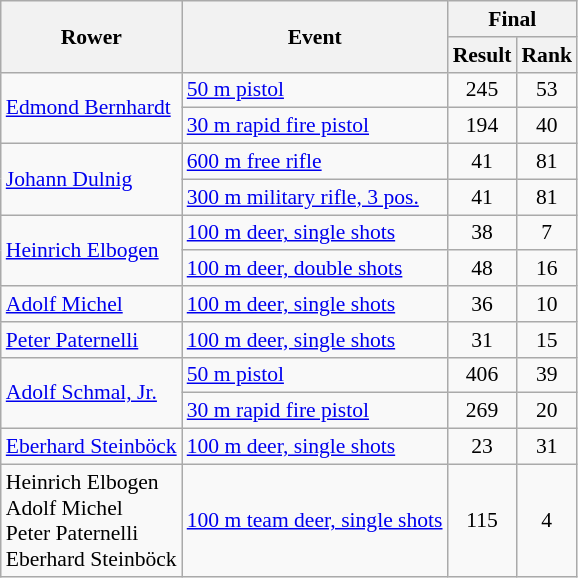<table class=wikitable style="font-size:90%">
<tr>
<th rowspan=2>Rower</th>
<th rowspan=2>Event</th>
<th colspan=2>Final</th>
</tr>
<tr>
<th>Result</th>
<th>Rank</th>
</tr>
<tr>
<td rowspan=2><a href='#'>Edmond Bernhardt</a></td>
<td><a href='#'>50 m pistol</a></td>
<td align=center>245</td>
<td align=center>53</td>
</tr>
<tr>
<td><a href='#'>30 m rapid fire pistol</a></td>
<td align=center>194</td>
<td align=center>40</td>
</tr>
<tr>
<td rowspan=2><a href='#'>Johann Dulnig</a></td>
<td><a href='#'>600 m free rifle</a></td>
<td align=center>41</td>
<td align=center>81</td>
</tr>
<tr>
<td><a href='#'>300 m military rifle, 3 pos.</a></td>
<td align=center>41</td>
<td align=center>81</td>
</tr>
<tr>
<td rowspan=2><a href='#'>Heinrich Elbogen</a></td>
<td><a href='#'>100 m deer, single shots</a></td>
<td align=center>38</td>
<td align=center>7</td>
</tr>
<tr>
<td><a href='#'>100 m deer, double shots</a></td>
<td align=center>48</td>
<td align=center>16</td>
</tr>
<tr>
<td><a href='#'>Adolf Michel</a></td>
<td><a href='#'>100 m deer, single shots</a></td>
<td align=center>36</td>
<td align=center>10</td>
</tr>
<tr>
<td><a href='#'>Peter Paternelli</a></td>
<td><a href='#'>100 m deer, single shots</a></td>
<td align=center>31</td>
<td align=center>15</td>
</tr>
<tr>
<td rowspan=2><a href='#'>Adolf Schmal, Jr.</a></td>
<td><a href='#'>50 m pistol</a></td>
<td align=center>406</td>
<td align=center>39</td>
</tr>
<tr>
<td><a href='#'>30 m rapid fire pistol</a></td>
<td align=center>269</td>
<td align=center>20</td>
</tr>
<tr>
<td><a href='#'>Eberhard Steinböck</a></td>
<td><a href='#'>100 m deer, single shots</a></td>
<td align=center>23</td>
<td align=center>31</td>
</tr>
<tr>
<td>Heinrich Elbogen <br> Adolf Michel <br> Peter Paternelli <br> Eberhard Steinböck</td>
<td><a href='#'>100 m team deer, single shots</a></td>
<td align=center>115</td>
<td align=center>4</td>
</tr>
</table>
